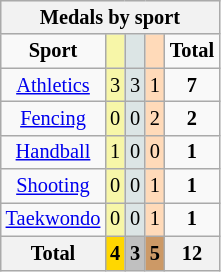<table class="wikitable" style="font-size:85%">
<tr style="background:#efefef;">
<th colspan=7>Medals by sport</th>
</tr>
<tr align=center>
<td><strong>Sport</strong></td>
<td bgcolor=#f7f6a8></td>
<td bgcolor=#dce5e5></td>
<td bgcolor=#ffdab9></td>
<td><strong>Total</strong></td>
</tr>
<tr align=center>
<td><a href='#'>Athletics</a></td>
<td style="background:#F7F6A8;">3</td>
<td style="background:#DCE5E5;">3</td>
<td style="background:#FFDAB9;">1</td>
<td><strong>7</strong></td>
</tr>
<tr align=center>
<td><a href='#'>Fencing</a></td>
<td style="background:#F7F6A8;">0</td>
<td style="background:#DCE5E5;">0</td>
<td style="background:#FFDAB9;">2</td>
<td><strong>2</strong></td>
</tr>
<tr align=center>
<td><a href='#'>Handball</a></td>
<td style="background:#F7F6A8;">1</td>
<td style="background:#DCE5E5;">0</td>
<td style="background:#FFDAB9;">0</td>
<td><strong>1</strong></td>
</tr>
<tr align=center>
<td><a href='#'>Shooting</a></td>
<td style="background:#F7F6A8;">0</td>
<td style="background:#DCE5E5;">0</td>
<td style="background:#FFDAB9;">1</td>
<td><strong>1</strong></td>
</tr>
<tr align=center>
<td><a href='#'>Taekwondo</a></td>
<td style="background:#F7F6A8;">0</td>
<td style="background:#DCE5E5;">0</td>
<td style="background:#FFDAB9;">1</td>
<td><strong>1</strong></td>
</tr>
<tr align=center>
<th>Total</th>
<th style="background:gold;">4</th>
<th style="background:silver;">3</th>
<th style="background:#c96;">5</th>
<th>12</th>
</tr>
</table>
